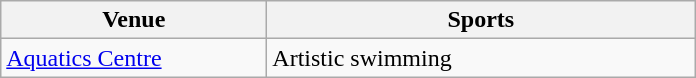<table class="wikitable sortable">
<tr>
<th width="170">Venue</th>
<th width="278">Sports</th>
</tr>
<tr>
<td><a href='#'>Aquatics Centre</a></td>
<td>Artistic swimming</td>
</tr>
</table>
